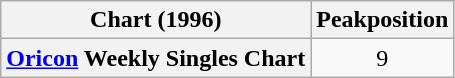<table class="wikitable plainrowheaders" style="text-align:center;">
<tr>
<th>Chart (1996)</th>
<th>Peakposition</th>
</tr>
<tr>
<th scope="row"><a href='#'>Oricon</a> Weekly Singles Chart</th>
<td>9</td>
</tr>
</table>
